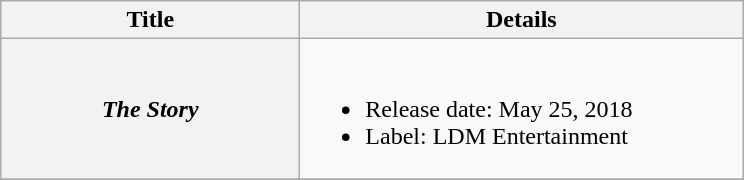<table class="wikitable plainrowheaders">
<tr>
<th style="width:12em;">Title</th>
<th style="width:18em;">Details</th>
</tr>
<tr>
<th scope="row"><em>The Story</em></th>
<td><br><ul><li>Release date: May 25, 2018</li><li>Label: LDM Entertainment</li></ul></td>
</tr>
<tr>
</tr>
</table>
